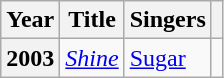<table class="wikitable sortable plainrowheaders">
<tr>
<th scope="col">Year</th>
<th scope="col">Title</th>
<th scope="col">Singers</th>
<th scope="col" class="unsortable"></th>
</tr>
<tr>
<th scope="row">2003</th>
<td><em><a href='#'>Shine</a></em></td>
<td><a href='#'>Sugar</a></td>
<td></td>
</tr>
</table>
